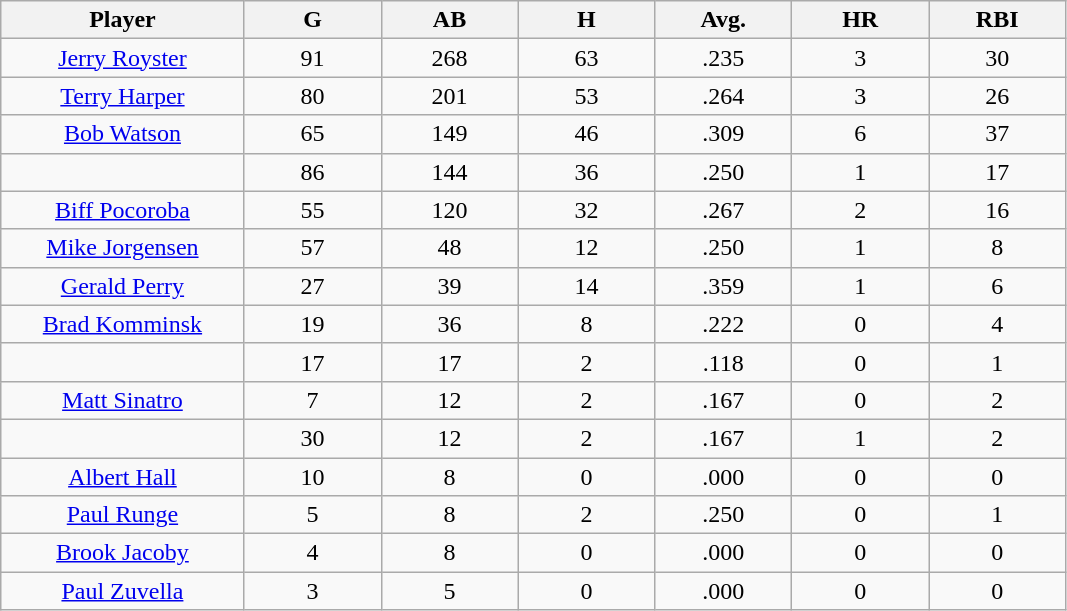<table class="wikitable sortable">
<tr>
<th bgcolor="#DDDDFF" width="16%">Player</th>
<th bgcolor="#DDDDFF" width="9%">G</th>
<th bgcolor="#DDDDFF" width="9%">AB</th>
<th bgcolor="#DDDDFF" width="9%">H</th>
<th bgcolor="#DDDDFF" width="9%">Avg.</th>
<th bgcolor="#DDDDFF" width="9%">HR</th>
<th bgcolor="#DDDDFF" width="9%">RBI</th>
</tr>
<tr align="center">
<td><a href='#'>Jerry Royster</a></td>
<td>91</td>
<td>268</td>
<td>63</td>
<td>.235</td>
<td>3</td>
<td>30</td>
</tr>
<tr align="center">
<td><a href='#'>Terry Harper</a></td>
<td>80</td>
<td>201</td>
<td>53</td>
<td>.264</td>
<td>3</td>
<td>26</td>
</tr>
<tr align="center">
<td><a href='#'>Bob Watson</a></td>
<td>65</td>
<td>149</td>
<td>46</td>
<td>.309</td>
<td>6</td>
<td>37</td>
</tr>
<tr align="center">
<td></td>
<td>86</td>
<td>144</td>
<td>36</td>
<td>.250</td>
<td>1</td>
<td>17</td>
</tr>
<tr align="center">
<td><a href='#'>Biff Pocoroba</a></td>
<td>55</td>
<td>120</td>
<td>32</td>
<td>.267</td>
<td>2</td>
<td>16</td>
</tr>
<tr align="center">
<td><a href='#'>Mike Jorgensen</a></td>
<td>57</td>
<td>48</td>
<td>12</td>
<td>.250</td>
<td>1</td>
<td>8</td>
</tr>
<tr align="center">
<td><a href='#'>Gerald Perry</a></td>
<td>27</td>
<td>39</td>
<td>14</td>
<td>.359</td>
<td>1</td>
<td>6</td>
</tr>
<tr align="center">
<td><a href='#'>Brad Komminsk</a></td>
<td>19</td>
<td>36</td>
<td>8</td>
<td>.222</td>
<td>0</td>
<td>4</td>
</tr>
<tr align="center">
<td></td>
<td>17</td>
<td>17</td>
<td>2</td>
<td>.118</td>
<td>0</td>
<td>1</td>
</tr>
<tr align="center">
<td><a href='#'>Matt Sinatro</a></td>
<td>7</td>
<td>12</td>
<td>2</td>
<td>.167</td>
<td>0</td>
<td>2</td>
</tr>
<tr align="center">
<td></td>
<td>30</td>
<td>12</td>
<td>2</td>
<td>.167</td>
<td>1</td>
<td>2</td>
</tr>
<tr align="center">
<td><a href='#'>Albert Hall</a></td>
<td>10</td>
<td>8</td>
<td>0</td>
<td>.000</td>
<td>0</td>
<td>0</td>
</tr>
<tr align="center">
<td><a href='#'>Paul Runge</a></td>
<td>5</td>
<td>8</td>
<td>2</td>
<td>.250</td>
<td>0</td>
<td>1</td>
</tr>
<tr align="center">
<td><a href='#'>Brook Jacoby</a></td>
<td>4</td>
<td>8</td>
<td>0</td>
<td>.000</td>
<td>0</td>
<td>0</td>
</tr>
<tr align="center">
<td><a href='#'>Paul Zuvella</a></td>
<td>3</td>
<td>5</td>
<td>0</td>
<td>.000</td>
<td>0</td>
<td>0</td>
</tr>
</table>
